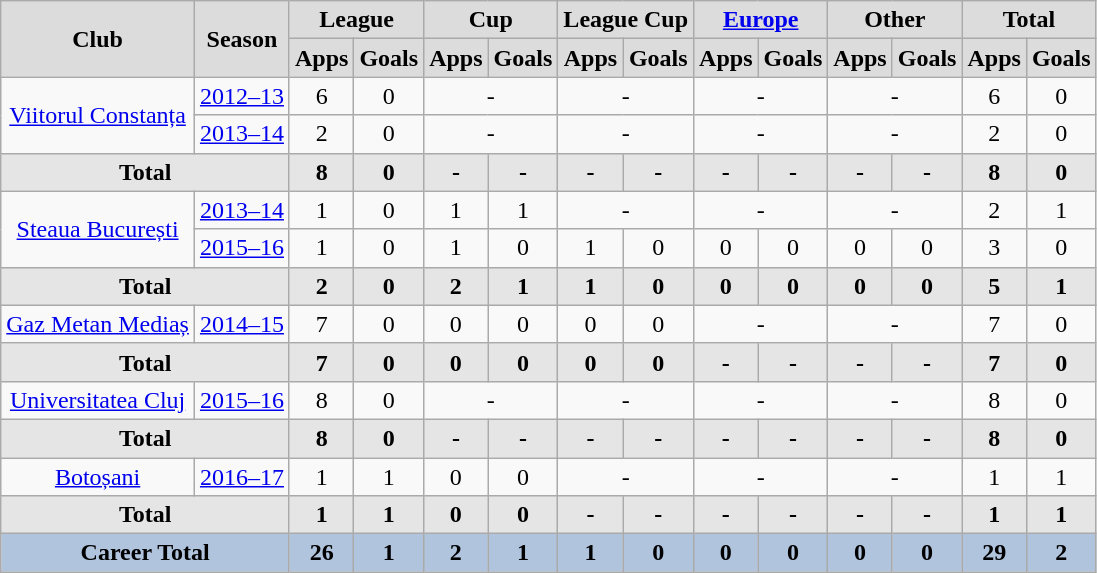<table class="wikitable" style="text-align: center;">
<tr>
<th style="background: #DCDCDC; text-align: center" rowspan="2"><strong>Club</strong></th>
<th style="background: #DCDCDC; text-align: center" rowspan="2"><strong>Season</strong></th>
<th style="background: #DCDCDC; text-align: center" colspan="2"><strong>League</strong></th>
<th style="background: #DCDCDC; text-align: center" colspan="2"><strong>Cup</strong></th>
<th style="background: #DCDCDC; text-align: center" colspan="2"><strong>League Cup</strong></th>
<th style="background: #DCDCDC; text-align: center" colspan="2"><a href='#'>Europe</a></th>
<th style="background: #DCDCDC; text-align: center" colspan="2"><strong>Other</strong></th>
<th style="background: #DCDCDC; text-align: center" colspan="3"><strong>Total</strong></th>
</tr>
<tr>
<th style="background:#dcdcdc; text-align:center;">Apps</th>
<th style="background:#dcdcdc; text-align:center;">Goals</th>
<th style="background:#dcdcdc; text-align:center;">Apps</th>
<th style="background:#dcdcdc; text-align:center;">Goals</th>
<th style="background:#dcdcdc; text-align:center;">Apps</th>
<th style="background:#dcdcdc; text-align:center;">Goals</th>
<th style="background:#dcdcdc; text-align:center;">Apps</th>
<th style="background:#dcdcdc; text-align:center;">Goals</th>
<th style="background:#dcdcdc; text-align:center;">Apps</th>
<th style="background:#dcdcdc; text-align:center;">Goals</th>
<th style="background:#dcdcdc; text-align:center;">Apps</th>
<th style="background:#dcdcdc; text-align:center;">Goals</th>
</tr>
<tr>
<td rowspan="2"><a href='#'>Viitorul Constanța</a></td>
<td><a href='#'>2012–13</a></td>
<td>6</td>
<td>0</td>
<td rowspan=1 colspan="2">-</td>
<td rowspan=1 colspan="2">-</td>
<td rowspan=1 colspan="2">-</td>
<td rowspan=1 colspan="2">-</td>
<td>6</td>
<td>0</td>
</tr>
<tr>
<td><a href='#'>2013–14</a></td>
<td>2</td>
<td>0</td>
<td rowspan=1 colspan="2">-</td>
<td rowspan=1 colspan="2">-</td>
<td rowspan=1 colspan="2">-</td>
<td rowspan=1 colspan="2">-</td>
<td>2</td>
<td>0</td>
</tr>
<tr>
<th style="background: #E5E5E5; text-align: center" colspan="2">Total</th>
<th style="background:#e5e5e5; text-align:center;">8</th>
<th style="background:#e5e5e5; text-align:center;">0</th>
<th style="background:#e5e5e5; text-align:center;">-</th>
<th style="background:#e5e5e5; text-align:center;">-</th>
<th style="background:#e5e5e5; text-align:center;">-</th>
<th style="background:#e5e5e5; text-align:center;">-</th>
<th style="background:#e5e5e5; text-align:center;">-</th>
<th style="background:#e5e5e5; text-align:center;">-</th>
<th style="background:#e5e5e5; text-align:center;">-</th>
<th style="background:#e5e5e5; text-align:center;">-</th>
<th style="background:#e5e5e5; text-align:center;">8</th>
<th style="background:#e5e5e5; text-align:center;">0</th>
</tr>
<tr>
<td rowspan="2"><a href='#'>Steaua București</a></td>
<td><a href='#'>2013–14</a></td>
<td>1</td>
<td>0</td>
<td>1</td>
<td>1</td>
<td rowspan=1 colspan="2">-</td>
<td rowspan=1 colspan="2">-</td>
<td rowspan=1 colspan="2">-</td>
<td>2</td>
<td>1</td>
</tr>
<tr>
<td><a href='#'>2015–16</a></td>
<td>1</td>
<td>0</td>
<td>1</td>
<td>0</td>
<td>1</td>
<td>0</td>
<td>0</td>
<td>0</td>
<td>0</td>
<td>0</td>
<td>3</td>
<td>0</td>
</tr>
<tr>
<th style="background: #E5E5E5; text-align: center" colspan="2">Total</th>
<th style="background:#e5e5e5; text-align:center;">2</th>
<th style="background:#e5e5e5; text-align:center;">0</th>
<th style="background:#e5e5e5; text-align:center;">2</th>
<th style="background:#e5e5e5; text-align:center;">1</th>
<th style="background:#e5e5e5; text-align:center;">1</th>
<th style="background:#e5e5e5; text-align:center;">0</th>
<th style="background:#e5e5e5; text-align:center;">0</th>
<th style="background:#e5e5e5; text-align:center;">0</th>
<th style="background:#e5e5e5; text-align:center;">0</th>
<th style="background:#e5e5e5; text-align:center;">0</th>
<th style="background:#e5e5e5; text-align:center;">5</th>
<th style="background:#e5e5e5; text-align:center;">1</th>
</tr>
<tr>
<td rowspan="1"><a href='#'>Gaz Metan Mediaș</a></td>
<td><a href='#'>2014–15</a></td>
<td>7</td>
<td>0</td>
<td>0</td>
<td>0</td>
<td>0</td>
<td>0</td>
<td rowspan=1 colspan="2">-</td>
<td rowspan=1 colspan="2">-</td>
<td>7</td>
<td>0</td>
</tr>
<tr>
<th style="background: #E5E5E5; text-align: center" colspan="2">Total</th>
<th style="background:#e5e5e5; text-align:center;">7</th>
<th style="background:#e5e5e5; text-align:center;">0</th>
<th style="background:#e5e5e5; text-align:center;">0</th>
<th style="background:#e5e5e5; text-align:center;">0</th>
<th style="background:#e5e5e5; text-align:center;">0</th>
<th style="background:#e5e5e5; text-align:center;">0</th>
<th style="background:#e5e5e5; text-align:center;">-</th>
<th style="background:#e5e5e5; text-align:center;">-</th>
<th style="background:#e5e5e5; text-align:center;">-</th>
<th style="background:#e5e5e5; text-align:center;">-</th>
<th style="background:#e5e5e5; text-align:center;">7</th>
<th style="background:#e5e5e5; text-align:center;">0</th>
</tr>
<tr>
<td rowspan="1"><a href='#'>Universitatea Cluj</a></td>
<td><a href='#'>2015–16</a></td>
<td>8</td>
<td>0</td>
<td rowspan=1 colspan="2">-</td>
<td rowspan=1 colspan="2">-</td>
<td rowspan=1 colspan="2">-</td>
<td rowspan=1 colspan="2">-</td>
<td>8</td>
<td>0</td>
</tr>
<tr>
<th style="background: #E5E5E5; text-align: center" colspan="2">Total</th>
<th style="background:#e5e5e5; text-align:center;">8</th>
<th style="background:#e5e5e5; text-align:center;">0</th>
<th style="background:#e5e5e5; text-align:center;">-</th>
<th style="background:#e5e5e5; text-align:center;">-</th>
<th style="background:#e5e5e5; text-align:center;">-</th>
<th style="background:#e5e5e5; text-align:center;">-</th>
<th style="background:#e5e5e5; text-align:center;">-</th>
<th style="background:#e5e5e5; text-align:center;">-</th>
<th style="background:#e5e5e5; text-align:center;">-</th>
<th style="background:#e5e5e5; text-align:center;">-</th>
<th style="background:#e5e5e5; text-align:center;">8</th>
<th style="background:#e5e5e5; text-align:center;">0</th>
</tr>
<tr>
<td rowspan="1"><a href='#'>Botoșani</a></td>
<td><a href='#'>2016–17</a></td>
<td>1</td>
<td>1</td>
<td>0</td>
<td>0</td>
<td rowspan=1 colspan="2">-</td>
<td rowspan=1 colspan="2">-</td>
<td rowspan=1 colspan="2">-</td>
<td>1</td>
<td>1</td>
</tr>
<tr>
<th style="background: #E5E5E5; text-align: center" colspan="2">Total</th>
<th style="background:#e5e5e5; text-align:center;">1</th>
<th style="background:#e5e5e5; text-align:center;">1</th>
<th style="background:#e5e5e5; text-align:center;">0</th>
<th style="background:#e5e5e5; text-align:center;">0</th>
<th style="background:#e5e5e5; text-align:center;">-</th>
<th style="background:#e5e5e5; text-align:center;">-</th>
<th style="background:#e5e5e5; text-align:center;">-</th>
<th style="background:#e5e5e5; text-align:center;">-</th>
<th style="background:#e5e5e5; text-align:center;">-</th>
<th style="background:#e5e5e5; text-align:center;">-</th>
<th style="background:#e5e5e5; text-align:center;">1</th>
<th style="background:#e5e5e5; text-align:center;">1</th>
</tr>
<tr>
<th style="background: #b0c4de; text-align: center" colspan="2"><strong>Career Total</strong></th>
<th style="background:#b0c4de; text-align:center;">26</th>
<th style="background:#b0c4de; text-align:center;">1</th>
<th style="background:#b0c4de; text-align:center;">2</th>
<th style="background:#b0c4de; text-align:center;">1</th>
<th style="background:#b0c4de; text-align:center;">1</th>
<th style="background:#b0c4de; text-align:center;">0</th>
<th style="background:#b0c4de; text-align:center;">0</th>
<th style="background:#b0c4de; text-align:center;">0</th>
<th style="background:#b0c4de; text-align:center;">0</th>
<th style="background:#b0c4de; text-align:center;">0</th>
<th style="background:#b0c4de; text-align:center;">29</th>
<th style="background:#b0c4de; text-align:center;">2</th>
</tr>
</table>
